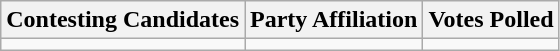<table class="wikitable sortable">
<tr>
<th>Contesting Candidates</th>
<th>Party Affiliation</th>
<th>Votes Polled</th>
</tr>
<tr>
<td></td>
<td></td>
<td></td>
</tr>
</table>
